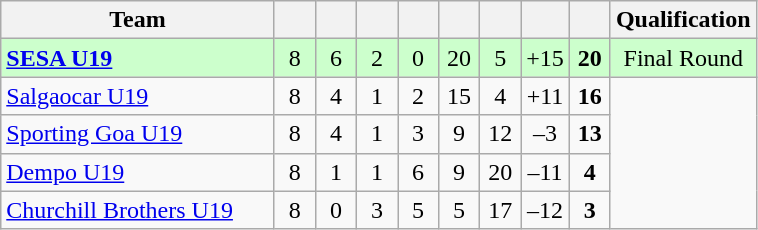<table class="wikitable" style="text-align:center">
<tr>
<th width="175">Team</th>
<th width="20"></th>
<th width="20"></th>
<th width="20"></th>
<th width="20"></th>
<th width="20"></th>
<th width="20"></th>
<th width="20"></th>
<th width="20"></th>
<th width="20">Qualification</th>
</tr>
<tr bgcolor="#ccffcc">
<td align=left><strong><a href='#'>SESA U19</a></strong></td>
<td>8</td>
<td>6</td>
<td>2</td>
<td>0</td>
<td>20</td>
<td>5</td>
<td>+15</td>
<td><strong>20</strong></td>
<td>Final Round</td>
</tr>
<tr>
<td align=left><a href='#'>Salgaocar U19</a></td>
<td>8</td>
<td>4</td>
<td>1</td>
<td>2</td>
<td>15</td>
<td>4</td>
<td>+11</td>
<td><strong>16</strong></td>
</tr>
<tr>
<td align=left><a href='#'>Sporting Goa U19</a></td>
<td>8</td>
<td>4</td>
<td>1</td>
<td>3</td>
<td>9</td>
<td>12</td>
<td>–3</td>
<td><strong>13</strong></td>
</tr>
<tr>
<td align=left><a href='#'>Dempo U19</a></td>
<td>8</td>
<td>1</td>
<td>1</td>
<td>6</td>
<td>9</td>
<td>20</td>
<td>–11</td>
<td><strong>4</strong></td>
</tr>
<tr>
<td align=left><a href='#'>Churchill Brothers U19</a></td>
<td>8</td>
<td>0</td>
<td>3</td>
<td>5</td>
<td>5</td>
<td>17</td>
<td>–12</td>
<td><strong>3</strong></td>
</tr>
</table>
